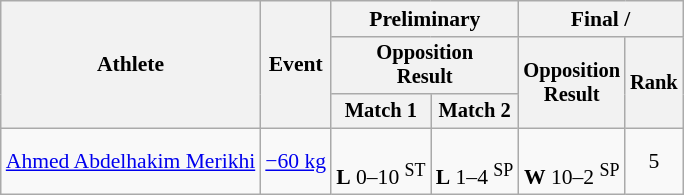<table class="wikitable" style="font-size:90%">
<tr>
<th rowspan=3>Athlete</th>
<th rowspan=3>Event</th>
<th colspan=2>Preliminary</th>
<th colspan=2>Final / </th>
</tr>
<tr style="font-size: 95%">
<th colspan=2>Opposition<br>Result</th>
<th rowspan=2>Opposition<br>Result</th>
<th rowspan=2>Rank</th>
</tr>
<tr style="font-size: 95%">
<th>Match 1</th>
<th>Match 2</th>
</tr>
<tr align=center>
<td align=left><a href='#'>Ahmed Abdelhakim Merikhi</a></td>
<td align=left><a href='#'>−60 kg</a></td>
<td><br><strong>L</strong> 0–10 <sup>ST</sup></td>
<td><br><strong>L</strong> 1–4 <sup>SP</sup></td>
<td><br><strong>W</strong> 10–2 <sup>SP</sup></td>
<td>5</td>
</tr>
</table>
